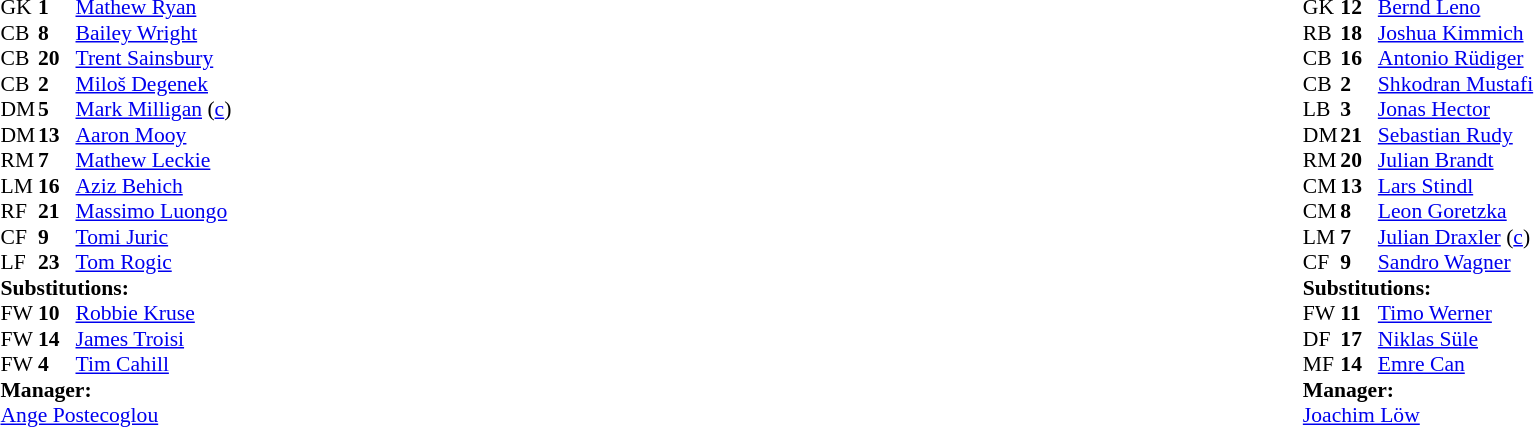<table width="100%">
<tr>
<td valign="top" width="40%"><br><table style="font-size:90%" cellspacing="0" cellpadding="0">
<tr>
<th width=25></th>
<th width=25></th>
</tr>
<tr>
<td>GK</td>
<td><strong>1</strong></td>
<td><a href='#'>Mathew Ryan</a></td>
</tr>
<tr>
<td>CB</td>
<td><strong>8</strong></td>
<td><a href='#'>Bailey Wright</a></td>
</tr>
<tr>
<td>CB</td>
<td><strong>20</strong></td>
<td><a href='#'>Trent Sainsbury</a></td>
<td></td>
</tr>
<tr>
<td>CB</td>
<td><strong>2</strong></td>
<td><a href='#'>Miloš Degenek</a></td>
</tr>
<tr>
<td>DM</td>
<td><strong>5</strong></td>
<td><a href='#'>Mark Milligan</a> (<a href='#'>c</a>)</td>
</tr>
<tr>
<td>DM</td>
<td><strong>13</strong></td>
<td><a href='#'>Aaron Mooy</a></td>
</tr>
<tr>
<td>RM</td>
<td><strong>7</strong></td>
<td><a href='#'>Mathew Leckie</a></td>
</tr>
<tr>
<td>LM</td>
<td><strong>16</strong></td>
<td><a href='#'>Aziz Behich</a></td>
</tr>
<tr>
<td>RF</td>
<td><strong>21</strong></td>
<td><a href='#'>Massimo Luongo</a></td>
<td></td>
<td></td>
</tr>
<tr>
<td>CF</td>
<td><strong>9</strong></td>
<td><a href='#'>Tomi Juric</a></td>
<td></td>
<td></td>
</tr>
<tr>
<td>LF</td>
<td><strong>23</strong></td>
<td><a href='#'>Tom Rogic</a></td>
<td></td>
<td></td>
</tr>
<tr>
<td colspan=3><strong>Substitutions:</strong></td>
</tr>
<tr>
<td>FW</td>
<td><strong>10</strong></td>
<td><a href='#'>Robbie Kruse</a></td>
<td></td>
<td></td>
</tr>
<tr>
<td>FW</td>
<td><strong>14</strong></td>
<td><a href='#'>James Troisi</a></td>
<td></td>
<td></td>
</tr>
<tr>
<td>FW</td>
<td><strong>4</strong></td>
<td><a href='#'>Tim Cahill</a></td>
<td></td>
<td></td>
</tr>
<tr>
<td colspan=3><strong>Manager:</strong></td>
</tr>
<tr>
<td colspan=3><a href='#'>Ange Postecoglou</a></td>
</tr>
</table>
</td>
<td valign="top"></td>
<td valign="top" width="50%"><br><table style="font-size:90%; margin:auto" cellspacing="0" cellpadding="0">
<tr>
<th width=25></th>
<th width=25></th>
</tr>
<tr>
<td>GK</td>
<td><strong>12</strong></td>
<td><a href='#'>Bernd Leno</a></td>
</tr>
<tr>
<td>RB</td>
<td><strong>18</strong></td>
<td><a href='#'>Joshua Kimmich</a></td>
</tr>
<tr>
<td>CB</td>
<td><strong>16</strong></td>
<td><a href='#'>Antonio Rüdiger</a></td>
</tr>
<tr>
<td>CB</td>
<td><strong>2</strong></td>
<td><a href='#'>Shkodran Mustafi</a></td>
</tr>
<tr>
<td>LB</td>
<td><strong>3</strong></td>
<td><a href='#'>Jonas Hector</a></td>
</tr>
<tr>
<td>DM</td>
<td><strong>21</strong></td>
<td><a href='#'>Sebastian Rudy</a></td>
</tr>
<tr>
<td>RM</td>
<td><strong>20</strong></td>
<td><a href='#'>Julian Brandt</a></td>
<td></td>
<td></td>
</tr>
<tr>
<td>CM</td>
<td><strong>13</strong></td>
<td><a href='#'>Lars Stindl</a></td>
<td></td>
<td></td>
</tr>
<tr>
<td>CM</td>
<td><strong>8</strong></td>
<td><a href='#'>Leon Goretzka</a></td>
<td></td>
</tr>
<tr>
<td>LM</td>
<td><strong>7</strong></td>
<td><a href='#'>Julian Draxler</a> (<a href='#'>c</a>)</td>
</tr>
<tr>
<td>CF</td>
<td><strong>9</strong></td>
<td><a href='#'>Sandro Wagner</a></td>
<td></td>
<td></td>
</tr>
<tr>
<td colspan=3><strong>Substitutions:</strong></td>
</tr>
<tr>
<td>FW</td>
<td><strong>11</strong></td>
<td><a href='#'>Timo Werner</a></td>
<td></td>
<td></td>
</tr>
<tr>
<td>DF</td>
<td><strong>17</strong></td>
<td><a href='#'>Niklas Süle</a></td>
<td></td>
<td></td>
</tr>
<tr>
<td>MF</td>
<td><strong>14</strong></td>
<td><a href='#'>Emre Can</a></td>
<td></td>
<td></td>
</tr>
<tr>
<td colspan=3><strong>Manager:</strong></td>
</tr>
<tr>
<td colspan=3><a href='#'>Joachim Löw</a></td>
</tr>
</table>
</td>
</tr>
</table>
